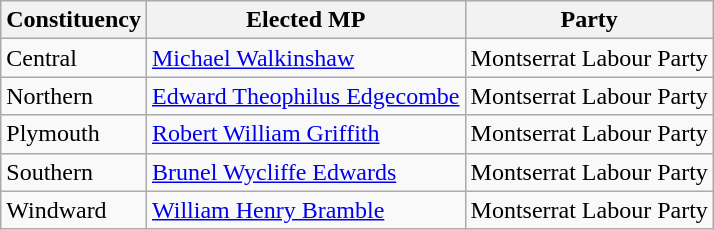<table class=wikitable style=text-align:left>
<tr>
<th>Constituency</th>
<th>Elected MP</th>
<th>Party</th>
</tr>
<tr>
<td>Central</td>
<td><a href='#'>Michael Walkinshaw</a></td>
<td>Montserrat Labour Party</td>
</tr>
<tr>
<td>Northern</td>
<td><a href='#'>Edward Theophilus Edgecombe</a></td>
<td>Montserrat Labour Party</td>
</tr>
<tr>
<td>Plymouth</td>
<td><a href='#'>Robert William Griffith</a></td>
<td>Montserrat Labour Party</td>
</tr>
<tr>
<td>Southern</td>
<td><a href='#'>Brunel Wycliffe Edwards</a></td>
<td>Montserrat Labour Party</td>
</tr>
<tr>
<td>Windward</td>
<td><a href='#'>William Henry Bramble</a></td>
<td>Montserrat Labour Party</td>
</tr>
</table>
